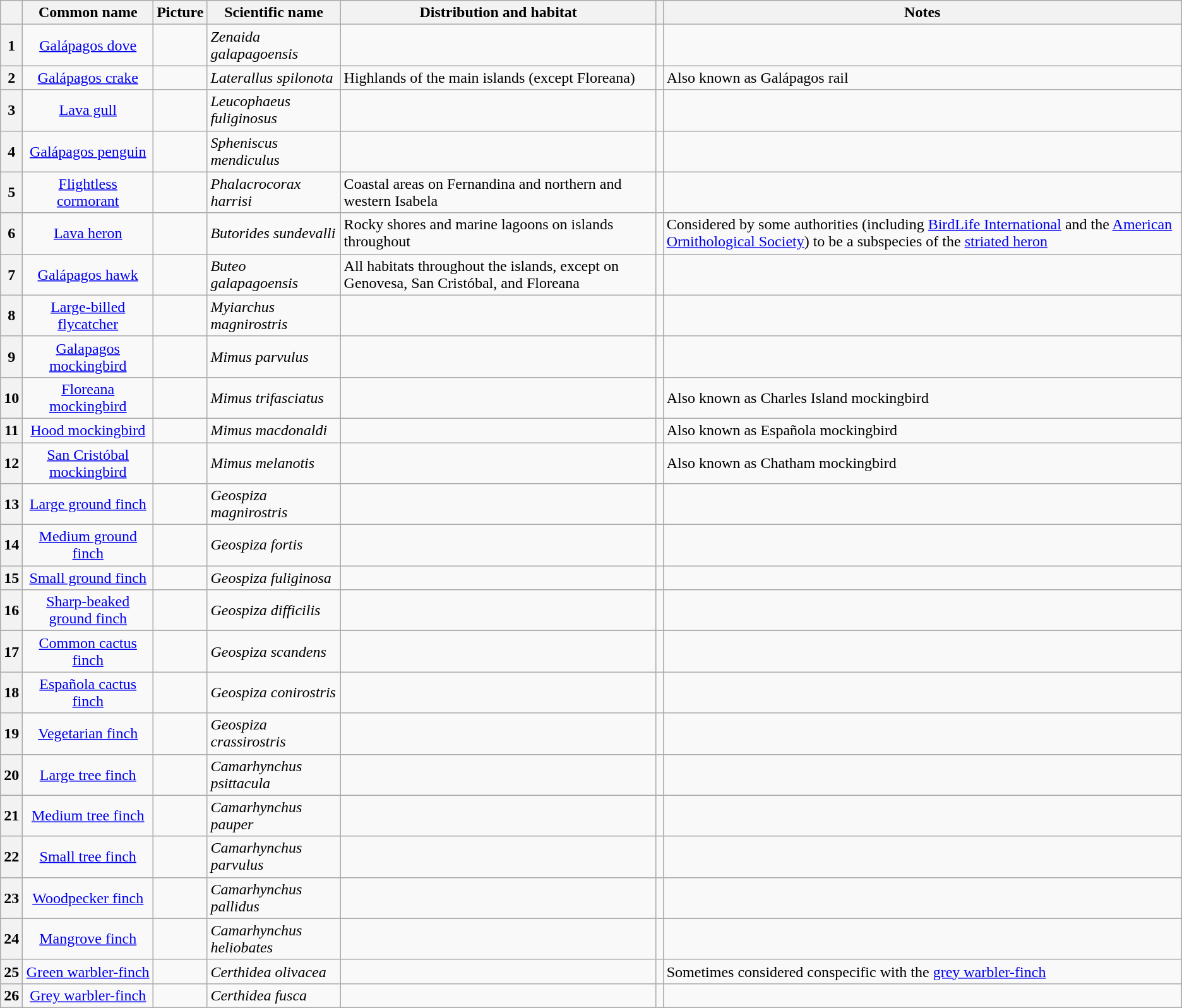<table class="wikitable sortable plainrowheaders">
<tr>
<th scope="col"></th>
<th scope="col">Common name</th>
<th scope="col" class="unsortable">Picture</th>
<th scope="col">Scientific name</th>
<th scope="col">Distribution and habitat</th>
<th scope="col"></th>
<th scope="col">Notes</th>
</tr>
<tr>
<th scope="row" style="text-align: center;">1</th>
<td style="text-align: center;"><a href='#'>Galápagos dove</a></td>
<td></td>
<td><em>Zenaida galapagoensis</em></td>
<td></td>
<td data-sort-value=6></td>
<td></td>
</tr>
<tr>
<th scope="row" style="text-align: center;">2</th>
<td style="text-align: center;"><a href='#'>Galápagos crake</a></td>
<td></td>
<td><em>Laterallus spilonota</em></td>
<td>Highlands of the main islands (except Floreana)</td>
<td data-sort-value=5></td>
<td>Also known as Galápagos rail</td>
</tr>
<tr>
<th scope="row" style="text-align: center;">3</th>
<td style="text-align: center;"><a href='#'>Lava gull</a></td>
<td></td>
<td><em>Leucophaeus fuliginosus</em></td>
<td></td>
<td data-sort-value=5></td>
<td></td>
</tr>
<tr>
<th scope="row" style="text-align: center;">4</th>
<td style="text-align: center;"><a href='#'>Galápagos penguin</a></td>
<td></td>
<td><em>Spheniscus mendiculus</em></td>
<td></td>
<td data-sort-value=4></td>
<td></td>
</tr>
<tr>
<th scope="row" style="text-align: center;">5</th>
<td style="text-align: center;"><a href='#'>Flightless cormorant</a></td>
<td></td>
<td><em>Phalacrocorax harrisi</em></td>
<td>Coastal areas on Fernandina and northern and western Isabela</td>
<td data-sort-value=5></td>
<td></td>
</tr>
<tr>
<th scope="row" style="text-align: center;">6</th>
<td style="text-align: center;"><a href='#'>Lava heron</a></td>
<td></td>
<td><em>Butorides sundevalli</em></td>
<td>Rocky shores and marine lagoons on islands throughout</td>
<td data-sort-value=7></td>
<td>Considered by some authorities (including <a href='#'>BirdLife International</a> and the <a href='#'>American Ornithological Society</a>) to be a subspecies of the <a href='#'>striated heron</a> </td>
</tr>
<tr>
<th scope="row" style="text-align: center;">7</th>
<td style="text-align: center;"><a href='#'>Galápagos hawk</a></td>
<td></td>
<td><em>Buteo galapagoensis</em></td>
<td>All habitats throughout the islands, except on Genovesa, San Cristóbal, and Floreana</td>
<td data-sort-value=5></td>
<td></td>
</tr>
<tr>
<th scope="row" style="text-align: center;">8</th>
<td style="text-align: center;"><a href='#'>Large-billed flycatcher</a></td>
<td></td>
<td><em>Myiarchus magnirostris</em></td>
<td></td>
<td data-sort-value=7></td>
<td></td>
</tr>
<tr>
<th scope="row" style="text-align: center;">9</th>
<td style="text-align: center;"><a href='#'>Galapagos mockingbird</a></td>
<td></td>
<td><em>Mimus parvulus</em></td>
<td></td>
<td data-sort-value=7></td>
<td></td>
</tr>
<tr>
<th scope="row" style="text-align: center;">10</th>
<td style="text-align: center;"><a href='#'>Floreana mockingbird</a></td>
<td></td>
<td><em>Mimus trifasciatus</em></td>
<td></td>
<td data-sort-value=4></td>
<td>Also known as Charles Island mockingbird</td>
</tr>
<tr>
<th scope="row" style="text-align: center;">11</th>
<td style="text-align: center;"><a href='#'>Hood mockingbird</a></td>
<td></td>
<td><em>Mimus macdonaldi</em></td>
<td></td>
<td data-sort-value=5></td>
<td>Also known as Española mockingbird</td>
</tr>
<tr>
<th scope="row" style="text-align: center;">12</th>
<td style="text-align: center;"><a href='#'>San Cristóbal mockingbird</a></td>
<td></td>
<td><em>Mimus melanotis</em></td>
<td></td>
<td data-sort-value=6></td>
<td>Also known as Chatham mockingbird</td>
</tr>
<tr>
<th scope="row" style="text-align: center;">13</th>
<td style="text-align: center;"><a href='#'>Large ground finch</a></td>
<td></td>
<td><em>Geospiza magnirostris</em></td>
<td></td>
<td data-sort-value=7></td>
<td></td>
</tr>
<tr>
<th scope="row" style="text-align: center;">14</th>
<td style="text-align: center;"><a href='#'>Medium ground finch</a></td>
<td></td>
<td><em>Geospiza fortis</em></td>
<td></td>
<td data-sort-value=7></td>
<td></td>
</tr>
<tr>
<th scope="row" style="text-align: center;">15</th>
<td style="text-align: center;"><a href='#'>Small ground finch</a></td>
<td></td>
<td><em>Geospiza fuliginosa</em></td>
<td></td>
<td data-sort-value=7></td>
<td></td>
</tr>
<tr>
<th scope="row" style="text-align: center;">16</th>
<td style="text-align: center;"><a href='#'>Sharp-beaked ground finch</a></td>
<td></td>
<td><em>Geospiza difficilis</em></td>
<td></td>
<td data-sort-value=7></td>
<td></td>
</tr>
<tr>
<th scope="row" style="text-align: center;">17</th>
<td style="text-align: center;"><a href='#'>Common cactus finch</a></td>
<td></td>
<td><em>Geospiza scandens</em></td>
<td></td>
<td data-sort-value=7></td>
<td></td>
</tr>
<tr>
<th scope="row" style="text-align: center;">18</th>
<td style="text-align: center;"><a href='#'>Española cactus finch</a></td>
<td></td>
<td><em>Geospiza conirostris</em></td>
<td></td>
<td data-sort-value=5></td>
<td></td>
</tr>
<tr>
<th scope="row" style="text-align: center;">19</th>
<td style="text-align: center;"><a href='#'>Vegetarian finch</a></td>
<td></td>
<td><em>Geospiza crassirostris</em></td>
<td></td>
<td data-sort-value=7></td>
<td></td>
</tr>
<tr>
<th scope="row" style="text-align: center;">20</th>
<td style="text-align: center;"><a href='#'>Large tree finch</a></td>
<td></td>
<td><em>Camarhynchus psittacula</em></td>
<td></td>
<td data-sort-value=5></td>
<td></td>
</tr>
<tr>
<th scope="row" style="text-align: center;">21</th>
<td style="text-align: center;"><a href='#'>Medium tree finch</a></td>
<td></td>
<td><em>Camarhynchus pauper</em></td>
<td></td>
<td data-sort-value=3></td>
<td></td>
</tr>
<tr>
<th scope="row" style="text-align: center;">22</th>
<td style="text-align: center;"><a href='#'>Small tree finch</a></td>
<td></td>
<td><em>Camarhynchus parvulus</em></td>
<td></td>
<td data-sort-value=7></td>
<td></td>
</tr>
<tr>
<th scope="row" style="text-align: center;">23</th>
<td style="text-align: center;"><a href='#'>Woodpecker finch</a></td>
<td></td>
<td><em>Camarhynchus pallidus</em></td>
<td></td>
<td data-sort-value=5></td>
<td></td>
</tr>
<tr>
<th scope="row" style="text-align: center;">24</th>
<td style="text-align: center;"><a href='#'>Mangrove finch</a></td>
<td></td>
<td><em>Camarhynchus heliobates</em></td>
<td></td>
<td data-sort-value=3></td>
<td></td>
</tr>
<tr>
<th scope="row" style="text-align: center;">25</th>
<td style="text-align: center;"><a href='#'>Green warbler-finch</a></td>
<td></td>
<td><em>Certhidea olivacea</em></td>
<td></td>
<td data-sort-value=5></td>
<td>Sometimes considered conspecific with the <a href='#'>grey warbler-finch</a></td>
</tr>
<tr>
<th scope="row" style="text-align: center;">26</th>
<td style="text-align: center;"><a href='#'>Grey warbler-finch</a></td>
<td></td>
<td><em>Certhidea fusca</em></td>
<td></td>
<td data-sort-value=7></td>
<td></td>
</tr>
</table>
